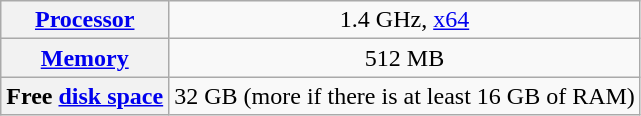<table class="wikitable floatright" style="text-align:center;">
<tr>
<th><a href='#'>Processor</a></th>
<td>1.4 GHz, <a href='#'>x64</a></td>
</tr>
<tr>
<th><a href='#'>Memory</a></th>
<td>512 MB</td>
</tr>
<tr>
<th>Free <a href='#'>disk space</a></th>
<td>32 GB (more if there is at least 16 GB of RAM)</td>
</tr>
</table>
